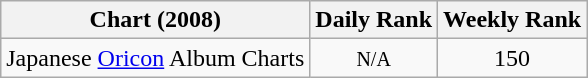<table class="wikitable">
<tr>
<th align="center">Chart (2008)</th>
<th align="center">Daily Rank<br></th>
<th align="center">Weekly Rank</th>
</tr>
<tr>
<td align="left">Japanese <a href='#'>Oricon</a> Album Charts</td>
<td align="center"><small>N/A</small></td>
<td align="center">150</td>
</tr>
</table>
